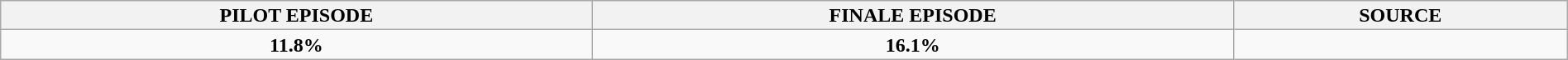<table class="wikitable" style="text-align:center; background:#f9f9f9; line-height:16px;" width="100%">
<tr>
<th>PILOT EPISODE</th>
<th>FINALE EPISODE</th>
<th>SOURCE</th>
</tr>
<tr>
<td><strong>11.8%</strong></td>
<td><strong>16.1%</strong></td>
<td></td>
</tr>
</table>
